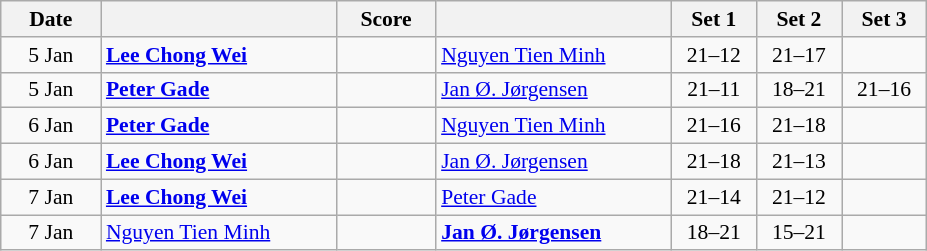<table class="wikitable" style="text-align: center; font-size:90% ">
<tr>
<th width="60">Date</th>
<th align="right" width="150"></th>
<th width="60">Score</th>
<th align="left" width="150"></th>
<th width="50">Set 1</th>
<th width="50">Set 2</th>
<th width="50">Set 3</th>
</tr>
<tr>
<td>5 Jan</td>
<td align=left><strong> <a href='#'>Lee Chong Wei</a></strong></td>
<td align=center></td>
<td align=left> <a href='#'>Nguyen Tien Minh</a></td>
<td>21–12</td>
<td>21–17</td>
<td></td>
</tr>
<tr>
<td>5 Jan</td>
<td align=left><strong> <a href='#'>Peter Gade</a></strong></td>
<td align=center></td>
<td align=left> <a href='#'>Jan Ø. Jørgensen</a></td>
<td>21–11</td>
<td>18–21</td>
<td>21–16</td>
</tr>
<tr>
<td>6 Jan</td>
<td align=left><strong> <a href='#'>Peter Gade</a></strong></td>
<td align=center></td>
<td align=left> <a href='#'>Nguyen Tien Minh</a></td>
<td>21–16</td>
<td>21–18</td>
<td></td>
</tr>
<tr>
<td>6 Jan</td>
<td align=left><strong> <a href='#'>Lee Chong Wei</a></strong></td>
<td align=center></td>
<td align=left> <a href='#'>Jan Ø. Jørgensen</a></td>
<td>21–18</td>
<td>21–13</td>
<td></td>
</tr>
<tr>
<td>7 Jan</td>
<td align=left><strong> <a href='#'>Lee Chong Wei</a></strong></td>
<td align=center></td>
<td align=left> <a href='#'>Peter Gade</a></td>
<td>21–14</td>
<td>21–12</td>
<td></td>
</tr>
<tr>
<td>7 Jan</td>
<td align=left> <a href='#'>Nguyen Tien Minh</a></td>
<td align=center></td>
<td align=left><strong> <a href='#'>Jan Ø. Jørgensen</a></strong></td>
<td>18–21</td>
<td>15–21</td>
<td></td>
</tr>
</table>
